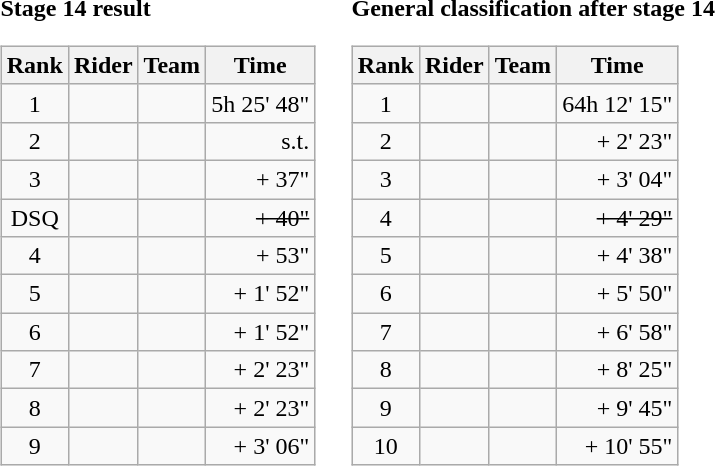<table>
<tr>
<td><strong>Stage 14 result</strong><br><table class="wikitable">
<tr>
<th>Rank</th>
<th>Rider</th>
<th>Team</th>
<th>Time</th>
</tr>
<tr>
<td style="text-align:center;">1</td>
<td> </td>
<td></td>
<td style="text-align:right;">5h 25' 48"</td>
</tr>
<tr>
<td style="text-align:center;">2</td>
<td> </td>
<td></td>
<td style="text-align:right;">s.t.</td>
</tr>
<tr>
<td style="text-align:center;">3</td>
<td> </td>
<td></td>
<td style="text-align:right;">+ 37"</td>
</tr>
<tr>
<td style="text-align:center;">DSQ</td>
<td><s></s></td>
<td><s></s></td>
<td style="text-align:right;"><s>+ 40"</s></td>
</tr>
<tr>
<td style="text-align:center;">4</td>
<td></td>
<td></td>
<td style="text-align:right;">+ 53"</td>
</tr>
<tr>
<td style="text-align:center;">5</td>
<td></td>
<td></td>
<td style="text-align:right;">+ 1' 52"</td>
</tr>
<tr>
<td style="text-align:center;">6</td>
<td></td>
<td></td>
<td style="text-align:right;">+ 1' 52"</td>
</tr>
<tr>
<td style="text-align:center;">7</td>
<td></td>
<td></td>
<td style="text-align:right;">+ 2' 23"</td>
</tr>
<tr>
<td style="text-align:center;">8</td>
<td></td>
<td></td>
<td style="text-align:right;">+ 2' 23"</td>
</tr>
<tr>
<td style="text-align:center;">9</td>
<td></td>
<td></td>
<td style="text-align:right;">+ 3' 06"</td>
</tr>
</table>
</td>
<td></td>
<td><strong>General classification after stage 14</strong><br><table class="wikitable">
<tr>
<th>Rank</th>
<th>Rider</th>
<th>Team</th>
<th>Time</th>
</tr>
<tr>
<td style="text-align:center;">1</td>
<td>  </td>
<td></td>
<td style="text-align:right;">64h 12' 15"</td>
</tr>
<tr>
<td style="text-align:center;">2</td>
<td> </td>
<td></td>
<td style="text-align:right;">+ 2' 23"</td>
</tr>
<tr>
<td style="text-align:center;">3</td>
<td></td>
<td></td>
<td style="text-align:right;">+ 3' 04"</td>
</tr>
<tr>
<td style="text-align:center;">4</td>
<td><s></s></td>
<td><s></s></td>
<td style="text-align:right;"><s>+ 4' 29"</s></td>
</tr>
<tr>
<td style="text-align:center;">5</td>
<td></td>
<td></td>
<td style="text-align:right;">+ 4' 38"</td>
</tr>
<tr>
<td style="text-align:center;">6</td>
<td></td>
<td></td>
<td style="text-align:right;">+ 5' 50"</td>
</tr>
<tr>
<td style="text-align:center;">7</td>
<td></td>
<td></td>
<td style="text-align:right;">+ 6' 58"</td>
</tr>
<tr>
<td style="text-align:center;">8</td>
<td></td>
<td></td>
<td style="text-align:right;">+ 8' 25"</td>
</tr>
<tr>
<td style="text-align:center;">9</td>
<td></td>
<td></td>
<td style="text-align:right;">+ 9' 45"</td>
</tr>
<tr>
<td style="text-align:center;">10</td>
<td></td>
<td></td>
<td style="text-align:right;">+ 10' 55"</td>
</tr>
</table>
</td>
</tr>
</table>
